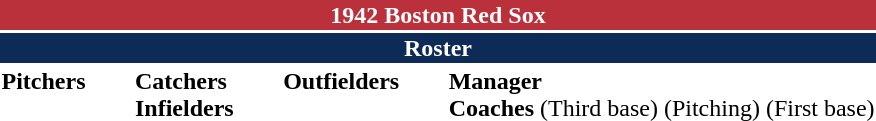<table class="toccolours" style="text-align: left;">
<tr>
<th colspan="10" style="background-color: #ba313c; color: white; text-align: center;">1942 Boston Red Sox</th>
</tr>
<tr>
<td colspan="10" style="background-color: #0d2b56; color: white; text-align: center;"><strong>Roster</strong></td>
</tr>
<tr>
<td valign="top"><strong>Pitchers</strong><br>








</td>
<td width="25px"></td>
<td valign="top"><strong>Catchers</strong><br>

<strong>Infielders</strong>







</td>
<td width="25px"></td>
<td valign="top"><strong>Outfielders</strong><br>




</td>
<td width="25px"></td>
<td valign="top"><strong>Manager</strong><br>
<strong>Coaches</strong>
 (Third base)
 (Pitching)
 (First base)</td>
</tr>
<tr>
</tr>
</table>
